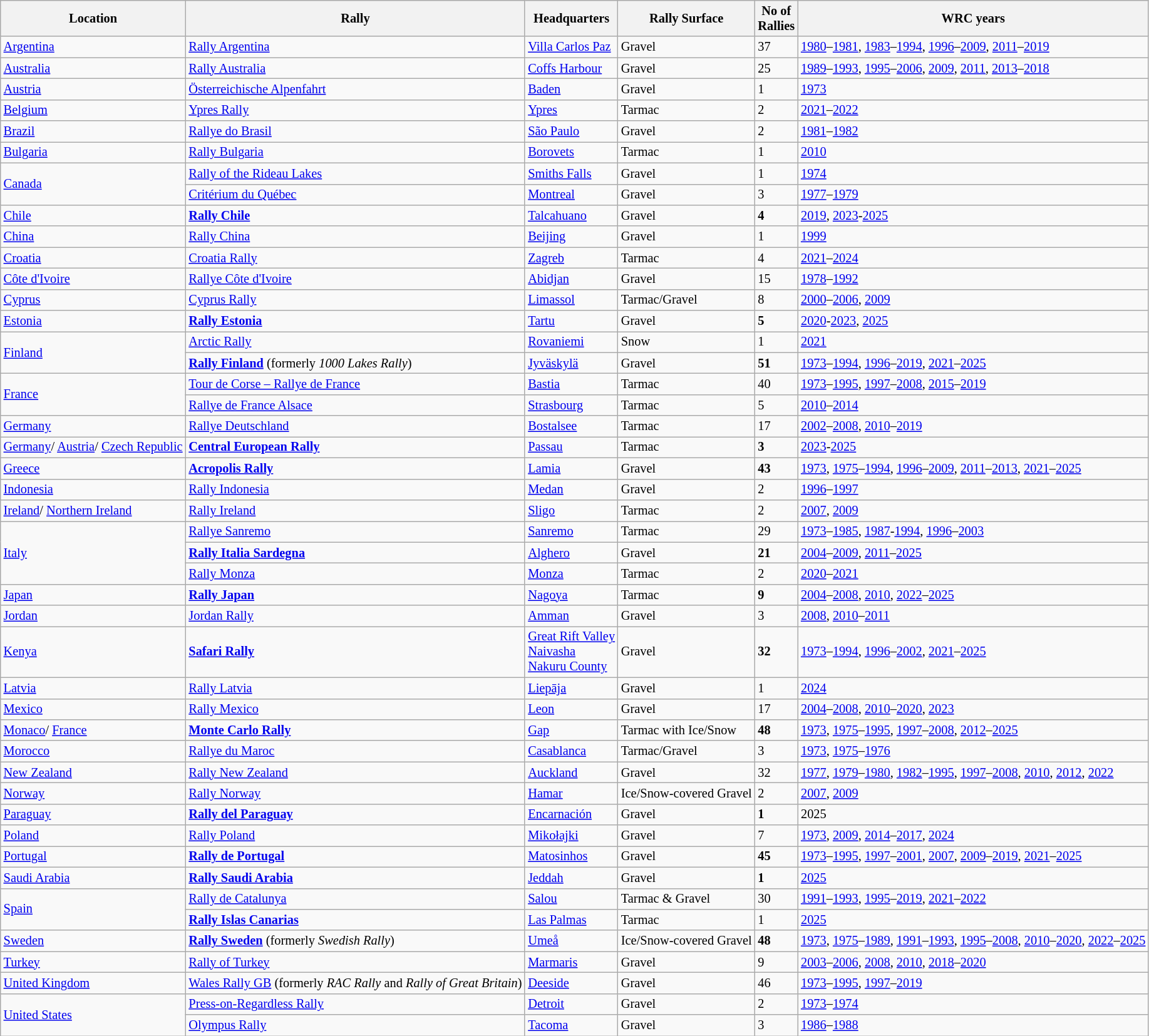<table class="wikitable sortable" style="font-size: 85%">
<tr style="background:#efefef;">
<th>Location</th>
<th>Rally</th>
<th>Headquarters</th>
<th>Rally Surface</th>
<th>No of<br>Rallies</th>
<th>WRC years</th>
</tr>
<tr>
<td> <a href='#'>Argentina</a></td>
<td><a href='#'>Rally Argentina</a></td>
<td><a href='#'>Villa Carlos Paz</a></td>
<td>Gravel</td>
<td>37</td>
<td><a href='#'>1980</a>–<a href='#'>1981</a>, <a href='#'>1983</a>–<a href='#'>1994</a>, <a href='#'>1996</a>–<a href='#'>2009</a>, <a href='#'>2011</a>–<a href='#'>2019</a></td>
</tr>
<tr>
<td> <a href='#'>Australia</a></td>
<td><a href='#'>Rally Australia</a></td>
<td><a href='#'>Coffs Harbour</a></td>
<td>Gravel</td>
<td>25</td>
<td><a href='#'>1989</a>–<a href='#'>1993</a>, <a href='#'>1995</a>–<a href='#'>2006</a>, <a href='#'>2009</a>, <a href='#'>2011</a>, <a href='#'>2013</a>–<a href='#'>2018</a></td>
</tr>
<tr>
<td> <a href='#'>Austria</a></td>
<td><a href='#'>Österreichische Alpenfahrt</a></td>
<td><a href='#'>Baden</a></td>
<td>Gravel</td>
<td>1</td>
<td><a href='#'>1973</a></td>
</tr>
<tr>
<td> <a href='#'>Belgium</a></td>
<td><a href='#'>Ypres Rally</a></td>
<td><a href='#'>Ypres</a></td>
<td>Tarmac</td>
<td>2</td>
<td><a href='#'>2021</a>–<a href='#'>2022</a></td>
</tr>
<tr>
<td> <a href='#'>Brazil</a></td>
<td><a href='#'>Rallye do Brasil</a></td>
<td><a href='#'>São Paulo</a></td>
<td>Gravel</td>
<td>2</td>
<td><a href='#'>1981</a>–<a href='#'>1982</a></td>
</tr>
<tr>
<td> <a href='#'>Bulgaria</a></td>
<td><a href='#'>Rally Bulgaria</a></td>
<td><a href='#'>Borovets</a></td>
<td>Tarmac</td>
<td>1</td>
<td><a href='#'>2010</a></td>
</tr>
<tr>
<td rowspan="2"> <a href='#'>Canada</a></td>
<td><a href='#'>Rally of the Rideau Lakes</a></td>
<td><a href='#'>Smiths Falls</a></td>
<td>Gravel</td>
<td>1</td>
<td><a href='#'>1974</a></td>
</tr>
<tr>
<td><a href='#'>Critérium du Québec</a></td>
<td><a href='#'>Montreal</a></td>
<td>Gravel</td>
<td>3</td>
<td><a href='#'>1977</a>–<a href='#'>1979</a></td>
</tr>
<tr>
<td> <a href='#'>Chile</a></td>
<td><strong><a href='#'>Rally Chile</a></strong></td>
<td><a href='#'>Talcahuano</a></td>
<td>Gravel</td>
<td><strong>4</strong></td>
<td><a href='#'>2019</a>, <a href='#'>2023</a>-<a href='#'>2025</a></td>
</tr>
<tr>
<td> <a href='#'>China</a></td>
<td><a href='#'>Rally China</a></td>
<td><a href='#'>Beijing</a></td>
<td>Gravel</td>
<td>1</td>
<td><a href='#'>1999</a></td>
</tr>
<tr>
<td> <a href='#'>Croatia</a></td>
<td><a href='#'>Croatia Rally</a></td>
<td><a href='#'>Zagreb</a></td>
<td>Tarmac</td>
<td>4</td>
<td><a href='#'>2021</a>–<a href='#'>2024</a></td>
</tr>
<tr>
<td> <a href='#'>Côte d'Ivoire</a></td>
<td><a href='#'>Rallye Côte d'Ivoire</a></td>
<td><a href='#'>Abidjan</a></td>
<td>Gravel</td>
<td>15</td>
<td><a href='#'>1978</a>–<a href='#'>1992</a></td>
</tr>
<tr>
<td> <a href='#'>Cyprus</a></td>
<td><a href='#'>Cyprus Rally</a></td>
<td><a href='#'>Limassol</a></td>
<td>Tarmac/Gravel</td>
<td>8</td>
<td><a href='#'>2000</a>–<a href='#'>2006</a>, <a href='#'>2009</a></td>
</tr>
<tr>
<td> <a href='#'>Estonia</a></td>
<td><strong><a href='#'>Rally Estonia</a></strong></td>
<td><a href='#'>Tartu</a></td>
<td>Gravel</td>
<td><strong>5</strong></td>
<td><a href='#'>2020</a>-<a href='#'>2023</a>, <a href='#'>2025</a></td>
</tr>
<tr>
<td rowspan="2"> <a href='#'>Finland</a></td>
<td><a href='#'>Arctic Rally</a></td>
<td><a href='#'>Rovaniemi</a></td>
<td>Snow</td>
<td>1</td>
<td><a href='#'>2021</a></td>
</tr>
<tr>
<td><strong><a href='#'>Rally Finland</a></strong> (formerly <em>1000 Lakes Rally</em>)</td>
<td><a href='#'>Jyväskylä</a></td>
<td>Gravel</td>
<td><strong>51</strong></td>
<td><a href='#'>1973</a>–<a href='#'>1994</a>, <a href='#'>1996</a>–<a href='#'>2019</a>, <a href='#'>2021</a>–<a href='#'>2025</a></td>
</tr>
<tr>
<td rowspan="2"> <a href='#'>France</a></td>
<td><a href='#'>Tour de Corse – Rallye de France</a></td>
<td><a href='#'>Bastia</a></td>
<td>Tarmac</td>
<td>40</td>
<td><a href='#'>1973</a>–<a href='#'>1995</a>, <a href='#'>1997</a>–<a href='#'>2008</a>, <a href='#'>2015</a>–<a href='#'>2019</a></td>
</tr>
<tr>
<td><a href='#'>Rallye de France Alsace</a></td>
<td><a href='#'>Strasbourg</a></td>
<td>Tarmac</td>
<td>5</td>
<td><a href='#'>2010</a>–<a href='#'>2014</a></td>
</tr>
<tr>
<td> <a href='#'>Germany</a></td>
<td><a href='#'>Rallye Deutschland</a></td>
<td><a href='#'>Bostalsee</a></td>
<td>Tarmac</td>
<td>17</td>
<td><a href='#'>2002</a>–<a href='#'>2008</a>, <a href='#'>2010</a>–<a href='#'>2019</a></td>
</tr>
<tr>
<td> <a href='#'>Germany</a>/ <a href='#'>Austria</a>/ <a href='#'>Czech Republic</a></td>
<td><strong><a href='#'>Central European Rally</a></strong></td>
<td><a href='#'>Passau</a></td>
<td>Tarmac</td>
<td><strong>3</strong></td>
<td><a href='#'>2023</a>-<a href='#'>2025</a></td>
</tr>
<tr>
<td> <a href='#'>Greece</a></td>
<td><strong><a href='#'>Acropolis Rally</a></strong></td>
<td><a href='#'>Lamia</a></td>
<td>Gravel</td>
<td><strong>43</strong></td>
<td><a href='#'>1973</a>, <a href='#'>1975</a>–<a href='#'>1994</a>, <a href='#'>1996</a>–<a href='#'>2009</a>, <a href='#'>2011</a>–<a href='#'>2013</a>, <a href='#'>2021</a>–<a href='#'>2025</a></td>
</tr>
<tr>
<td> <a href='#'>Indonesia</a></td>
<td><a href='#'>Rally Indonesia</a></td>
<td><a href='#'>Medan</a></td>
<td>Gravel</td>
<td>2</td>
<td><a href='#'>1996</a>–<a href='#'>1997</a></td>
</tr>
<tr>
<td> <a href='#'>Ireland</a>/ <a href='#'>Northern Ireland</a></td>
<td><a href='#'>Rally Ireland</a></td>
<td><a href='#'>Sligo</a></td>
<td>Tarmac</td>
<td>2</td>
<td><a href='#'>2007</a>, <a href='#'>2009</a></td>
</tr>
<tr>
<td rowspan="3"> <a href='#'>Italy</a></td>
<td><a href='#'>Rallye Sanremo</a></td>
<td><a href='#'>Sanremo</a></td>
<td>Tarmac</td>
<td>29</td>
<td><a href='#'>1973</a>–<a href='#'>1985</a>, <a href='#'>1987</a>-<a href='#'>1994</a>, <a href='#'>1996</a>–<a href='#'>2003</a></td>
</tr>
<tr>
<td><strong><a href='#'>Rally Italia Sardegna</a></strong></td>
<td><a href='#'>Alghero</a></td>
<td>Gravel</td>
<td><strong>21</strong></td>
<td><a href='#'>2004</a>–<a href='#'>2009</a>, <a href='#'>2011</a>–<a href='#'>2025</a></td>
</tr>
<tr>
<td><a href='#'>Rally Monza</a></td>
<td><a href='#'>Monza</a></td>
<td>Tarmac</td>
<td>2</td>
<td><a href='#'>2020</a>–<a href='#'>2021</a></td>
</tr>
<tr>
<td> <a href='#'>Japan</a></td>
<td><strong><a href='#'>Rally Japan</a></strong></td>
<td><a href='#'>Nagoya</a></td>
<td>Tarmac</td>
<td><strong>9</strong></td>
<td><a href='#'>2004</a>–<a href='#'>2008</a>, <a href='#'>2010</a>, <a href='#'>2022</a>–<a href='#'>2025</a></td>
</tr>
<tr>
<td> <a href='#'>Jordan</a></td>
<td><a href='#'>Jordan Rally</a></td>
<td><a href='#'>Amman</a></td>
<td>Gravel</td>
<td>3</td>
<td><a href='#'>2008</a>, <a href='#'>2010</a>–<a href='#'>2011</a></td>
</tr>
<tr>
<td> <a href='#'>Kenya</a></td>
<td><strong><a href='#'>Safari Rally</a></strong></td>
<td><a href='#'>Great Rift Valley</a> <br><a href='#'>Naivasha</a> <br><a href='#'>Nakuru County</a></td>
<td>Gravel</td>
<td><strong>32</strong></td>
<td><a href='#'>1973</a>–<a href='#'>1994</a>, <a href='#'>1996</a>–<a href='#'>2002</a>, <a href='#'>2021</a>–<a href='#'>2025</a></td>
</tr>
<tr>
<td> <a href='#'>Latvia</a></td>
<td><a href='#'>Rally Latvia</a></td>
<td><a href='#'>Liepāja</a></td>
<td>Gravel</td>
<td>1</td>
<td><a href='#'>2024</a></td>
</tr>
<tr>
<td> <a href='#'>Mexico</a></td>
<td><a href='#'>Rally Mexico</a></td>
<td><a href='#'>Leon</a></td>
<td>Gravel</td>
<td>17</td>
<td><a href='#'>2004</a>–<a href='#'>2008</a>, <a href='#'>2010</a>–<a href='#'>2020</a>, <a href='#'>2023</a></td>
</tr>
<tr>
<td> <a href='#'>Monaco</a>/ <a href='#'>France</a></td>
<td><strong><a href='#'>Monte Carlo Rally</a></strong></td>
<td><a href='#'>Gap</a></td>
<td>Tarmac with Ice/Snow</td>
<td><strong>48</strong></td>
<td><a href='#'>1973</a>, <a href='#'>1975</a>–<a href='#'>1995</a>, <a href='#'>1997</a>–<a href='#'>2008</a>, <a href='#'>2012</a>–<a href='#'>2025</a></td>
</tr>
<tr>
<td> <a href='#'>Morocco</a></td>
<td><a href='#'>Rallye du Maroc</a></td>
<td><a href='#'>Casablanca</a></td>
<td>Tarmac/Gravel</td>
<td>3</td>
<td><a href='#'>1973</a>, <a href='#'>1975</a>–<a href='#'>1976</a></td>
</tr>
<tr>
<td> <a href='#'>New Zealand</a></td>
<td><a href='#'>Rally New Zealand</a></td>
<td><a href='#'>Auckland</a></td>
<td>Gravel</td>
<td>32</td>
<td><a href='#'>1977</a>, <a href='#'>1979</a>–<a href='#'>1980</a>, <a href='#'>1982</a>–<a href='#'>1995</a>, <a href='#'>1997</a>–<a href='#'>2008</a>, <a href='#'>2010</a>, <a href='#'>2012</a>, <a href='#'>2022</a></td>
</tr>
<tr>
<td> <a href='#'>Norway</a></td>
<td><a href='#'>Rally Norway</a></td>
<td><a href='#'>Hamar</a></td>
<td>Ice/Snow-covered Gravel</td>
<td>2</td>
<td><a href='#'>2007</a>, <a href='#'>2009</a></td>
</tr>
<tr>
<td> <a href='#'>Paraguay</a></td>
<td><strong><a href='#'>Rally del Paraguay</a></strong></td>
<td><a href='#'>Encarnación</a></td>
<td>Gravel</td>
<td><strong>1</strong></td>
<td>2025</td>
</tr>
<tr>
<td> <a href='#'>Poland</a></td>
<td><a href='#'>Rally Poland</a></td>
<td><a href='#'>Mikołajki</a></td>
<td>Gravel</td>
<td>7</td>
<td><a href='#'>1973</a>, <a href='#'>2009</a>, <a href='#'>2014</a>–<a href='#'>2017</a>, <a href='#'>2024</a></td>
</tr>
<tr>
<td> <a href='#'>Portugal</a></td>
<td><strong><a href='#'>Rally de Portugal</a></strong></td>
<td><a href='#'>Matosinhos</a></td>
<td>Gravel</td>
<td><strong>45</strong></td>
<td><a href='#'>1973</a>–<a href='#'>1995</a>, <a href='#'>1997</a>–<a href='#'>2001</a>, <a href='#'>2007</a>, <a href='#'>2009</a>–<a href='#'>2019</a>, <a href='#'>2021</a>–<a href='#'>2025</a></td>
</tr>
<tr>
<td> <a href='#'>Saudi Arabia</a></td>
<td><strong><a href='#'>Rally Saudi Arabia</a></strong></td>
<td><a href='#'>Jeddah</a></td>
<td>Gravel</td>
<td><strong>1</strong></td>
<td><a href='#'>2025</a></td>
</tr>
<tr>
<td rowspan="2"> <a href='#'>Spain</a></td>
<td><a href='#'>Rally de Catalunya</a></td>
<td><a href='#'>Salou</a></td>
<td>Tarmac & Gravel</td>
<td>30</td>
<td><a href='#'>1991</a>–<a href='#'>1993</a>, <a href='#'>1995</a>–<a href='#'>2019</a>, <a href='#'>2021</a>–<a href='#'>2022</a></td>
</tr>
<tr>
<td><strong><a href='#'>Rally Islas Canarias</a></strong></td>
<td><a href='#'>Las Palmas</a></td>
<td>Tarmac</td>
<td>1</td>
<td><a href='#'>2025</a></td>
</tr>
<tr>
<td> <a href='#'>Sweden</a></td>
<td><strong><a href='#'>Rally Sweden</a></strong>  (formerly <em>Swedish Rally</em>)</td>
<td><a href='#'>Umeå</a></td>
<td>Ice/Snow-covered Gravel</td>
<td><strong>48</strong></td>
<td><a href='#'>1973</a>, <a href='#'>1975</a>–<a href='#'>1989</a>, <a href='#'>1991</a>–<a href='#'>1993</a>, <a href='#'>1995</a>–<a href='#'>2008</a>, <a href='#'>2010</a>–<a href='#'>2020</a>, <a href='#'>2022</a>–<a href='#'>2025</a></td>
</tr>
<tr>
<td> <a href='#'>Turkey</a></td>
<td><a href='#'>Rally of Turkey</a></td>
<td><a href='#'>Marmaris</a></td>
<td>Gravel</td>
<td>9</td>
<td><a href='#'>2003</a>–<a href='#'>2006</a>, <a href='#'>2008</a>, <a href='#'>2010</a>, <a href='#'>2018</a>–<a href='#'>2020</a></td>
</tr>
<tr>
<td> <a href='#'>United Kingdom</a></td>
<td><a href='#'>Wales Rally GB</a> (formerly <em>RAC Rally</em> and <em>Rally of Great Britain</em>)</td>
<td><a href='#'>Deeside</a></td>
<td>Gravel</td>
<td>46</td>
<td><a href='#'>1973</a>–<a href='#'>1995</a>, <a href='#'>1997</a>–<a href='#'>2019</a></td>
</tr>
<tr>
<td rowspan="2"> <a href='#'>United States</a></td>
<td><a href='#'>Press-on-Regardless Rally</a></td>
<td><a href='#'>Detroit</a></td>
<td>Gravel</td>
<td>2</td>
<td><a href='#'>1973</a>–<a href='#'>1974</a></td>
</tr>
<tr>
<td><a href='#'>Olympus Rally</a></td>
<td><a href='#'>Tacoma</a></td>
<td>Gravel</td>
<td>3</td>
<td><a href='#'>1986</a>–<a href='#'>1988</a></td>
</tr>
</table>
